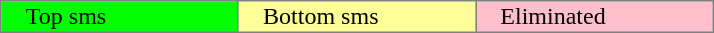<table border="2" style="margin:1em auto; border:1px solid gray; border-collapse:collapse;">
<tr>
<td style="background:lime; padding-left: 1em;" width="20%">Top sms</td>
<td style="background:#FFFF99; padding-left: 1em;" width="20%">Bottom sms</td>
<td bgcolor="pink" style="padding-left: 1em;" width="20%">Eliminated</td>
</tr>
</table>
